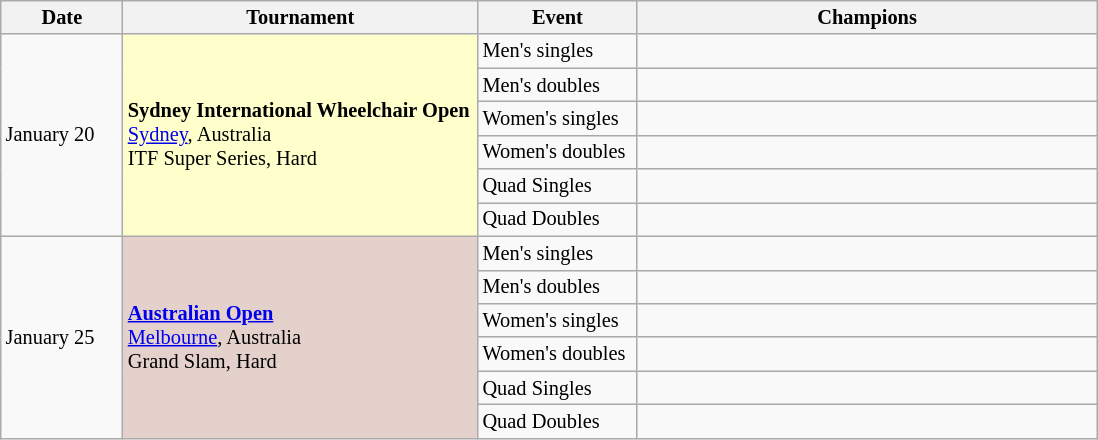<table class=wikitable style=font-size:85%>
<tr>
<th width=75>Date</th>
<th width=230>Tournament</th>
<th width=100>Event</th>
<th width=300>Champions</th>
</tr>
<tr>
<td rowspan=6>January 20</td>
<td bgcolor=#ffffcc rowspan=6><strong>Sydney International Wheelchair Open</strong><br> <a href='#'>Sydney</a>, Australia<br>ITF Super Series, Hard</td>
<td>Men's singles</td>
<td></td>
</tr>
<tr>
<td>Men's doubles</td>
<td><br></td>
</tr>
<tr>
<td>Women's singles</td>
<td></td>
</tr>
<tr>
<td>Women's doubles</td>
<td><br></td>
</tr>
<tr>
<td>Quad Singles</td>
<td></td>
</tr>
<tr>
<td>Quad Doubles</td>
<td><br></td>
</tr>
<tr>
<td rowspan=6>January 25</td>
<td bgcolor=#e5d1cb rowspan=6><strong><a href='#'>Australian Open</a></strong><br> <a href='#'>Melbourne</a>, Australia<br>Grand Slam, Hard</td>
<td>Men's singles</td>
<td></td>
</tr>
<tr>
<td>Men's doubles</td>
<td><br></td>
</tr>
<tr>
<td>Women's singles</td>
<td></td>
</tr>
<tr>
<td>Women's doubles</td>
<td><br></td>
</tr>
<tr>
<td>Quad Singles</td>
<td></td>
</tr>
<tr>
<td>Quad Doubles</td>
<td><br></td>
</tr>
</table>
